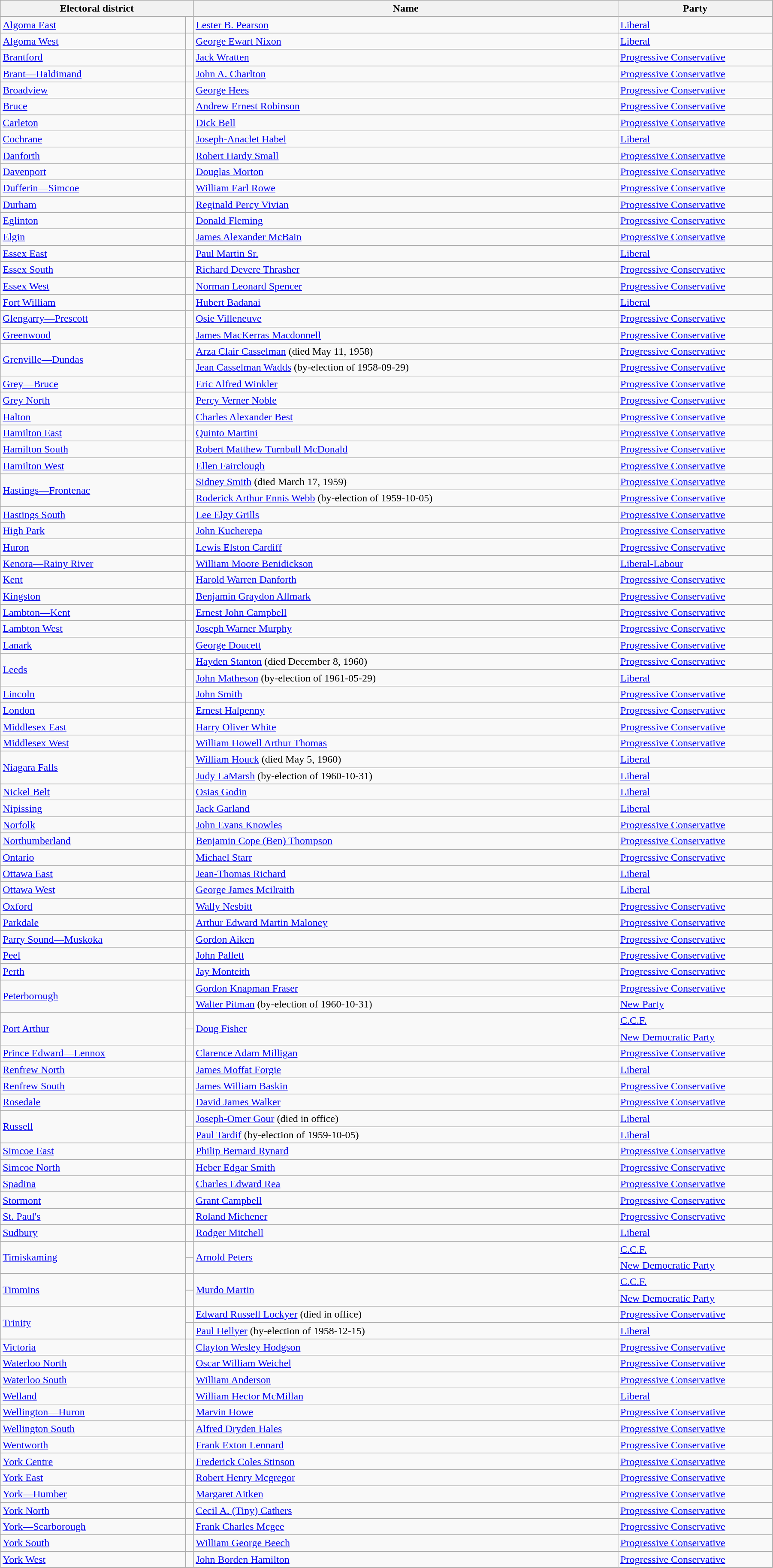<table class="wikitable" width=95%>
<tr>
<th colspan=2 width=25%>Electoral district</th>
<th>Name</th>
<th width=20%>Party</th>
</tr>
<tr>
<td width=24%><a href='#'>Algoma East</a></td>
<td></td>
<td><a href='#'>Lester B. Pearson</a></td>
<td><a href='#'>Liberal</a></td>
</tr>
<tr>
<td><a href='#'>Algoma West</a></td>
<td></td>
<td><a href='#'>George Ewart Nixon</a></td>
<td><a href='#'>Liberal</a></td>
</tr>
<tr>
<td><a href='#'>Brantford</a></td>
<td></td>
<td><a href='#'>Jack Wratten</a></td>
<td><a href='#'>Progressive Conservative</a></td>
</tr>
<tr>
<td><a href='#'>Brant—Haldimand</a></td>
<td></td>
<td><a href='#'>John A. Charlton</a></td>
<td><a href='#'>Progressive Conservative</a></td>
</tr>
<tr>
<td><a href='#'>Broadview</a></td>
<td></td>
<td><a href='#'>George Hees</a></td>
<td><a href='#'>Progressive Conservative</a></td>
</tr>
<tr>
<td><a href='#'>Bruce</a></td>
<td></td>
<td><a href='#'>Andrew Ernest Robinson</a></td>
<td><a href='#'>Progressive Conservative</a></td>
</tr>
<tr>
<td><a href='#'>Carleton</a></td>
<td></td>
<td><a href='#'>Dick Bell</a></td>
<td><a href='#'>Progressive Conservative</a></td>
</tr>
<tr>
<td><a href='#'>Cochrane</a></td>
<td></td>
<td><a href='#'>Joseph-Anaclet Habel</a></td>
<td><a href='#'>Liberal</a></td>
</tr>
<tr>
<td><a href='#'>Danforth</a></td>
<td></td>
<td><a href='#'>Robert Hardy Small</a></td>
<td><a href='#'>Progressive Conservative</a></td>
</tr>
<tr>
<td><a href='#'>Davenport</a></td>
<td></td>
<td><a href='#'>Douglas Morton</a></td>
<td><a href='#'>Progressive Conservative</a></td>
</tr>
<tr>
<td><a href='#'>Dufferin—Simcoe</a></td>
<td></td>
<td><a href='#'>William Earl Rowe</a></td>
<td><a href='#'>Progressive Conservative</a></td>
</tr>
<tr>
<td><a href='#'>Durham</a></td>
<td></td>
<td><a href='#'>Reginald Percy Vivian</a></td>
<td><a href='#'>Progressive Conservative</a></td>
</tr>
<tr>
<td><a href='#'>Eglinton</a></td>
<td></td>
<td><a href='#'>Donald Fleming</a></td>
<td><a href='#'>Progressive Conservative</a></td>
</tr>
<tr>
<td><a href='#'>Elgin</a></td>
<td></td>
<td><a href='#'>James Alexander McBain</a></td>
<td><a href='#'>Progressive Conservative</a></td>
</tr>
<tr>
<td><a href='#'>Essex East</a></td>
<td></td>
<td><a href='#'>Paul Martin Sr.</a></td>
<td><a href='#'>Liberal</a></td>
</tr>
<tr>
<td><a href='#'>Essex South</a></td>
<td></td>
<td><a href='#'>Richard Devere Thrasher</a></td>
<td><a href='#'>Progressive Conservative</a></td>
</tr>
<tr>
<td><a href='#'>Essex West</a></td>
<td></td>
<td><a href='#'>Norman Leonard Spencer</a></td>
<td><a href='#'>Progressive Conservative</a></td>
</tr>
<tr>
<td><a href='#'>Fort William</a></td>
<td></td>
<td><a href='#'>Hubert Badanai</a></td>
<td><a href='#'>Liberal</a></td>
</tr>
<tr>
<td><a href='#'>Glengarry—Prescott</a></td>
<td></td>
<td><a href='#'>Osie Villeneuve</a></td>
<td><a href='#'>Progressive Conservative</a></td>
</tr>
<tr>
<td><a href='#'>Greenwood</a></td>
<td></td>
<td><a href='#'>James MacKerras Macdonnell</a></td>
<td><a href='#'>Progressive Conservative</a></td>
</tr>
<tr>
<td rowspan=2><a href='#'>Grenville—Dundas</a></td>
<td></td>
<td><a href='#'>Arza Clair Casselman</a> (died May 11, 1958)</td>
<td><a href='#'>Progressive Conservative</a></td>
</tr>
<tr>
<td></td>
<td><a href='#'>Jean Casselman Wadds</a> (by-election of 1958-09-29)</td>
<td><a href='#'>Progressive Conservative</a></td>
</tr>
<tr>
<td><a href='#'>Grey—Bruce</a></td>
<td></td>
<td><a href='#'>Eric Alfred Winkler</a></td>
<td><a href='#'>Progressive Conservative</a></td>
</tr>
<tr>
<td><a href='#'>Grey North</a></td>
<td></td>
<td><a href='#'>Percy Verner Noble</a></td>
<td><a href='#'>Progressive Conservative</a></td>
</tr>
<tr>
<td><a href='#'>Halton</a></td>
<td></td>
<td><a href='#'>Charles Alexander Best</a></td>
<td><a href='#'>Progressive Conservative</a></td>
</tr>
<tr>
<td><a href='#'>Hamilton East</a></td>
<td></td>
<td><a href='#'>Quinto Martini</a></td>
<td><a href='#'>Progressive Conservative</a></td>
</tr>
<tr>
<td><a href='#'>Hamilton South</a></td>
<td></td>
<td><a href='#'>Robert Matthew Turnbull McDonald</a></td>
<td><a href='#'>Progressive Conservative</a></td>
</tr>
<tr>
<td><a href='#'>Hamilton West</a></td>
<td></td>
<td><a href='#'>Ellen Fairclough</a></td>
<td><a href='#'>Progressive Conservative</a></td>
</tr>
<tr>
<td rowspan=2><a href='#'>Hastings—Frontenac</a></td>
<td></td>
<td><a href='#'>Sidney Smith</a> (died March 17, 1959)</td>
<td><a href='#'>Progressive Conservative</a></td>
</tr>
<tr>
<td></td>
<td><a href='#'>Roderick Arthur Ennis Webb</a> (by-election of 1959-10-05)</td>
<td><a href='#'>Progressive Conservative</a></td>
</tr>
<tr>
<td><a href='#'>Hastings South</a></td>
<td></td>
<td><a href='#'>Lee Elgy Grills</a></td>
<td><a href='#'>Progressive Conservative</a></td>
</tr>
<tr>
<td><a href='#'>High Park</a></td>
<td></td>
<td><a href='#'>John Kucherepa</a></td>
<td><a href='#'>Progressive Conservative</a></td>
</tr>
<tr>
<td><a href='#'>Huron</a></td>
<td></td>
<td><a href='#'>Lewis Elston Cardiff</a></td>
<td><a href='#'>Progressive Conservative</a></td>
</tr>
<tr>
<td><a href='#'>Kenora—Rainy River</a></td>
<td></td>
<td><a href='#'>William Moore Benidickson</a></td>
<td><a href='#'>Liberal-Labour</a></td>
</tr>
<tr>
<td><a href='#'>Kent</a></td>
<td></td>
<td><a href='#'>Harold Warren Danforth</a></td>
<td><a href='#'>Progressive Conservative</a></td>
</tr>
<tr>
<td><a href='#'>Kingston</a></td>
<td></td>
<td><a href='#'>Benjamin Graydon Allmark</a></td>
<td><a href='#'>Progressive Conservative</a></td>
</tr>
<tr>
<td><a href='#'>Lambton—Kent</a></td>
<td></td>
<td><a href='#'>Ernest John Campbell</a></td>
<td><a href='#'>Progressive Conservative</a></td>
</tr>
<tr>
<td><a href='#'>Lambton West</a></td>
<td></td>
<td><a href='#'>Joseph Warner Murphy</a></td>
<td><a href='#'>Progressive Conservative</a></td>
</tr>
<tr>
<td><a href='#'>Lanark</a></td>
<td></td>
<td><a href='#'>George Doucett</a></td>
<td><a href='#'>Progressive Conservative</a></td>
</tr>
<tr>
<td rowspan=2><a href='#'>Leeds</a></td>
<td></td>
<td><a href='#'>Hayden Stanton</a> (died December 8, 1960)</td>
<td><a href='#'>Progressive Conservative</a></td>
</tr>
<tr>
<td></td>
<td><a href='#'>John Matheson</a> (by-election of 1961-05-29)</td>
<td><a href='#'>Liberal</a></td>
</tr>
<tr>
<td><a href='#'>Lincoln</a></td>
<td></td>
<td><a href='#'>John Smith</a></td>
<td><a href='#'>Progressive Conservative</a></td>
</tr>
<tr>
<td><a href='#'>London</a></td>
<td></td>
<td><a href='#'>Ernest Halpenny</a></td>
<td><a href='#'>Progressive Conservative</a></td>
</tr>
<tr>
<td><a href='#'>Middlesex East</a></td>
<td></td>
<td><a href='#'>Harry Oliver White</a></td>
<td><a href='#'>Progressive Conservative</a></td>
</tr>
<tr>
<td><a href='#'>Middlesex West</a></td>
<td></td>
<td><a href='#'>William Howell Arthur Thomas</a></td>
<td><a href='#'>Progressive Conservative</a></td>
</tr>
<tr>
<td rowspan=2><a href='#'>Niagara Falls</a></td>
<td></td>
<td><a href='#'>William Houck</a> (died May 5, 1960)</td>
<td><a href='#'>Liberal</a></td>
</tr>
<tr>
<td></td>
<td><a href='#'>Judy LaMarsh</a> (by-election of 1960-10-31)</td>
<td><a href='#'>Liberal</a></td>
</tr>
<tr>
<td><a href='#'>Nickel Belt</a></td>
<td></td>
<td><a href='#'>Osias Godin</a></td>
<td><a href='#'>Liberal</a></td>
</tr>
<tr>
<td><a href='#'>Nipissing</a></td>
<td></td>
<td><a href='#'>Jack Garland</a></td>
<td><a href='#'>Liberal</a></td>
</tr>
<tr>
<td><a href='#'>Norfolk</a></td>
<td></td>
<td><a href='#'>John Evans Knowles</a></td>
<td><a href='#'>Progressive Conservative</a></td>
</tr>
<tr>
<td><a href='#'>Northumberland</a></td>
<td></td>
<td><a href='#'>Benjamin Cope (Ben) Thompson</a></td>
<td><a href='#'>Progressive Conservative</a></td>
</tr>
<tr>
<td><a href='#'>Ontario</a></td>
<td></td>
<td><a href='#'>Michael Starr</a></td>
<td><a href='#'>Progressive Conservative</a></td>
</tr>
<tr>
<td><a href='#'>Ottawa East</a></td>
<td></td>
<td><a href='#'>Jean-Thomas Richard</a></td>
<td><a href='#'>Liberal</a></td>
</tr>
<tr>
<td><a href='#'>Ottawa West</a></td>
<td></td>
<td><a href='#'>George James Mcilraith</a></td>
<td><a href='#'>Liberal</a></td>
</tr>
<tr>
<td><a href='#'>Oxford</a></td>
<td></td>
<td><a href='#'>Wally Nesbitt</a></td>
<td><a href='#'>Progressive Conservative</a></td>
</tr>
<tr>
<td><a href='#'>Parkdale</a></td>
<td></td>
<td><a href='#'>Arthur Edward Martin Maloney</a></td>
<td><a href='#'>Progressive Conservative</a></td>
</tr>
<tr>
<td><a href='#'>Parry Sound—Muskoka</a></td>
<td></td>
<td><a href='#'>Gordon Aiken</a></td>
<td><a href='#'>Progressive Conservative</a></td>
</tr>
<tr>
<td><a href='#'>Peel</a></td>
<td></td>
<td><a href='#'>John Pallett</a></td>
<td><a href='#'>Progressive Conservative</a></td>
</tr>
<tr>
<td><a href='#'>Perth</a></td>
<td></td>
<td><a href='#'>Jay Monteith</a></td>
<td><a href='#'>Progressive Conservative</a></td>
</tr>
<tr>
<td rowspan=2><a href='#'>Peterborough</a></td>
<td></td>
<td><a href='#'>Gordon Knapman Fraser</a></td>
<td><a href='#'>Progressive Conservative</a></td>
</tr>
<tr>
<td></td>
<td><a href='#'>Walter Pitman</a> (by-election of 1960-10-31)</td>
<td><a href='#'>New Party</a></td>
</tr>
<tr>
<td rowspan=2><a href='#'>Port Arthur</a></td>
<td></td>
<td rowspan=2><a href='#'>Doug Fisher</a></td>
<td><a href='#'>C.C.F.</a></td>
</tr>
<tr>
<td></td>
<td><a href='#'>New Democratic Party</a></td>
</tr>
<tr>
<td><a href='#'>Prince Edward—Lennox</a></td>
<td></td>
<td><a href='#'>Clarence Adam Milligan</a></td>
<td><a href='#'>Progressive Conservative</a></td>
</tr>
<tr>
<td><a href='#'>Renfrew North</a></td>
<td></td>
<td><a href='#'>James Moffat Forgie</a></td>
<td><a href='#'>Liberal</a></td>
</tr>
<tr>
<td><a href='#'>Renfrew South</a></td>
<td></td>
<td><a href='#'>James William Baskin</a></td>
<td><a href='#'>Progressive Conservative</a></td>
</tr>
<tr>
<td><a href='#'>Rosedale</a></td>
<td></td>
<td><a href='#'>David James Walker</a></td>
<td><a href='#'>Progressive Conservative</a></td>
</tr>
<tr>
<td rowspan=2><a href='#'>Russell</a></td>
<td></td>
<td><a href='#'>Joseph-Omer Gour</a> (died in office)</td>
<td><a href='#'>Liberal</a></td>
</tr>
<tr>
<td></td>
<td><a href='#'>Paul Tardif</a> (by-election of 1959-10-05)</td>
<td><a href='#'>Liberal</a></td>
</tr>
<tr>
<td><a href='#'>Simcoe East</a></td>
<td></td>
<td><a href='#'>Philip Bernard Rynard</a></td>
<td><a href='#'>Progressive Conservative</a></td>
</tr>
<tr>
<td><a href='#'>Simcoe North</a></td>
<td></td>
<td><a href='#'>Heber Edgar Smith</a></td>
<td><a href='#'>Progressive Conservative</a></td>
</tr>
<tr>
<td><a href='#'>Spadina</a></td>
<td></td>
<td><a href='#'>Charles Edward Rea</a></td>
<td><a href='#'>Progressive Conservative</a></td>
</tr>
<tr>
<td><a href='#'>Stormont</a></td>
<td></td>
<td><a href='#'>Grant Campbell</a></td>
<td><a href='#'>Progressive Conservative</a></td>
</tr>
<tr>
<td><a href='#'>St. Paul's</a></td>
<td></td>
<td><a href='#'>Roland Michener</a></td>
<td><a href='#'>Progressive Conservative</a></td>
</tr>
<tr>
<td><a href='#'>Sudbury</a></td>
<td></td>
<td><a href='#'>Rodger Mitchell</a></td>
<td><a href='#'>Liberal</a></td>
</tr>
<tr>
<td rowspan=2><a href='#'>Timiskaming</a></td>
<td></td>
<td rowspan=2><a href='#'>Arnold Peters</a></td>
<td><a href='#'>C.C.F.</a></td>
</tr>
<tr>
<td></td>
<td><a href='#'>New Democratic Party</a></td>
</tr>
<tr>
<td rowspan=2><a href='#'>Timmins</a></td>
<td></td>
<td rowspan=2><a href='#'>Murdo Martin</a></td>
<td><a href='#'>C.C.F.</a></td>
</tr>
<tr>
<td></td>
<td><a href='#'>New Democratic Party</a></td>
</tr>
<tr>
<td rowspan=2><a href='#'>Trinity</a></td>
<td></td>
<td><a href='#'>Edward Russell Lockyer</a> (died in office)</td>
<td><a href='#'>Progressive Conservative</a></td>
</tr>
<tr>
<td></td>
<td><a href='#'>Paul Hellyer</a> (by-election of 1958-12-15)</td>
<td><a href='#'>Liberal</a></td>
</tr>
<tr>
<td><a href='#'>Victoria</a></td>
<td></td>
<td><a href='#'>Clayton Wesley Hodgson</a></td>
<td><a href='#'>Progressive Conservative</a></td>
</tr>
<tr>
<td><a href='#'>Waterloo North</a></td>
<td></td>
<td><a href='#'>Oscar William Weichel</a></td>
<td><a href='#'>Progressive Conservative</a></td>
</tr>
<tr>
<td><a href='#'>Waterloo South</a></td>
<td></td>
<td><a href='#'>William Anderson</a></td>
<td><a href='#'>Progressive Conservative</a></td>
</tr>
<tr>
<td><a href='#'>Welland</a></td>
<td></td>
<td><a href='#'>William Hector McMillan</a></td>
<td><a href='#'>Liberal</a></td>
</tr>
<tr>
<td><a href='#'>Wellington—Huron</a></td>
<td></td>
<td><a href='#'>Marvin Howe</a></td>
<td><a href='#'>Progressive Conservative</a></td>
</tr>
<tr>
<td><a href='#'>Wellington South</a></td>
<td></td>
<td><a href='#'>Alfred Dryden Hales</a></td>
<td><a href='#'>Progressive Conservative</a></td>
</tr>
<tr>
<td><a href='#'>Wentworth</a></td>
<td></td>
<td><a href='#'>Frank Exton Lennard</a></td>
<td><a href='#'>Progressive Conservative</a></td>
</tr>
<tr>
<td><a href='#'>York Centre</a></td>
<td></td>
<td><a href='#'>Frederick Coles Stinson</a></td>
<td><a href='#'>Progressive Conservative</a></td>
</tr>
<tr>
<td><a href='#'>York East</a></td>
<td></td>
<td><a href='#'>Robert Henry Mcgregor</a></td>
<td><a href='#'>Progressive Conservative</a></td>
</tr>
<tr>
<td><a href='#'>York—Humber</a></td>
<td></td>
<td><a href='#'>Margaret Aitken</a></td>
<td><a href='#'>Progressive Conservative</a></td>
</tr>
<tr>
<td><a href='#'>York North</a></td>
<td></td>
<td><a href='#'>Cecil A. (Tiny) Cathers</a></td>
<td><a href='#'>Progressive Conservative</a></td>
</tr>
<tr>
<td><a href='#'>York—Scarborough</a></td>
<td></td>
<td><a href='#'>Frank Charles Mcgee</a></td>
<td><a href='#'>Progressive Conservative</a></td>
</tr>
<tr>
<td><a href='#'>York South</a></td>
<td></td>
<td><a href='#'>William George Beech</a></td>
<td><a href='#'>Progressive Conservative</a></td>
</tr>
<tr>
<td><a href='#'>York West</a></td>
<td></td>
<td><a href='#'>John Borden Hamilton</a></td>
<td><a href='#'>Progressive Conservative</a></td>
</tr>
</table>
